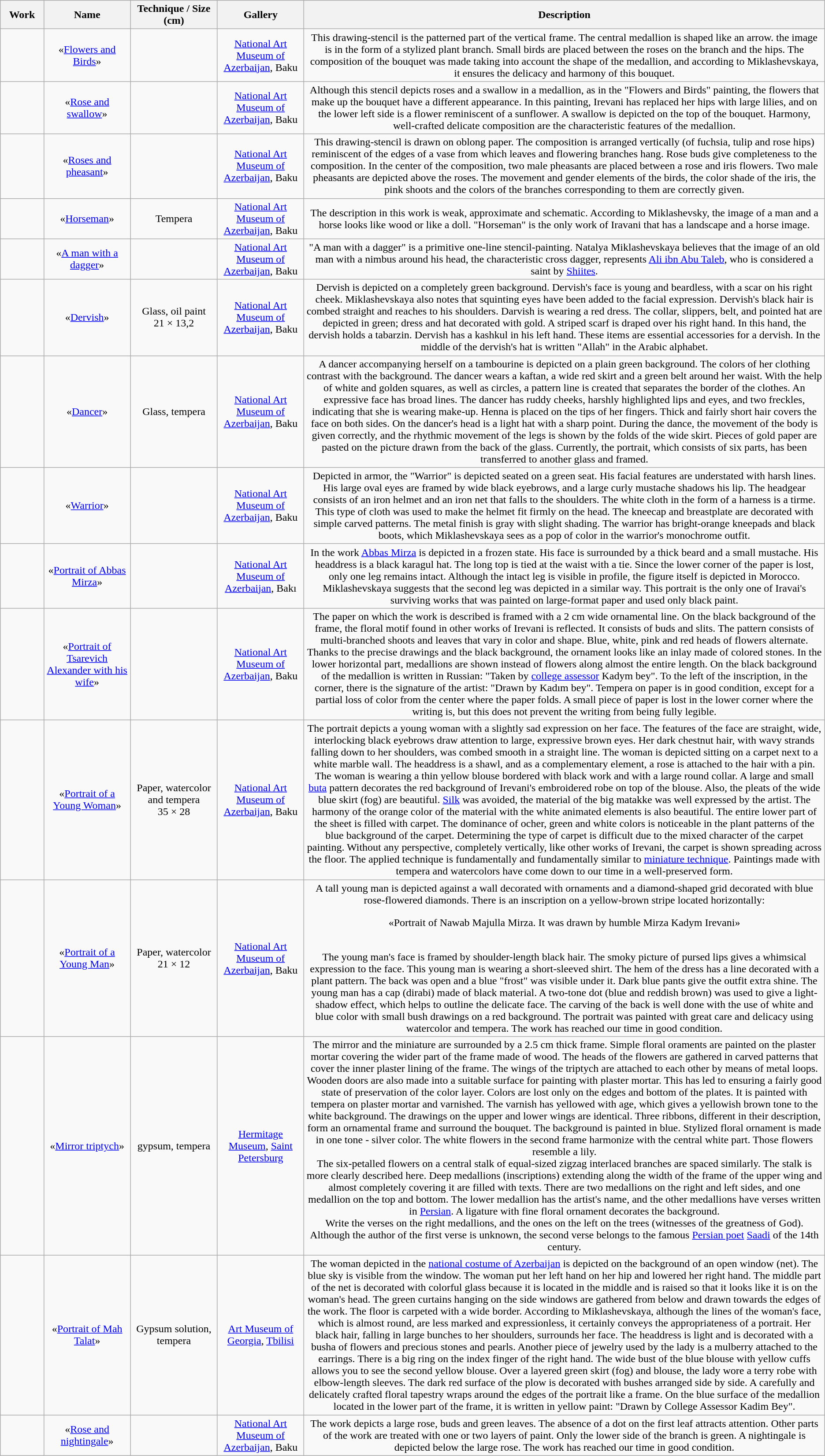<table class="wikitable wide" style=text-align:center>
<tr>
<th width=5%>Work</th>
<th width=10%>Name</th>
<th width=10%>Technique / Size (cm)</th>
<th width=10%>Gallery</th>
<th width=60%>Description</th>
</tr>
<tr>
<td></td>
<td width=200>«<a href='#'>Flowers and Birds</a>»</td>
<td></td>
<td><a href='#'>National Art Museum of Azerbaijan</a>, Baku</td>
<td>This drawing-stencil is the patterned part of the vertical frame. The central medallion is shaped like an arrow. the image is in the form of a stylized plant branch. Small birds are placed between the roses on the branch and the hips. The composition of the bouquet was made taking into account the shape of the medallion, and according to Miklashevskaya, it ensures the delicacy and harmony of this bouquet.</td>
</tr>
<tr>
<td></td>
<td width=200>«<a href='#'>Rose and swallow</a>»</td>
<td></td>
<td><a href='#'>National Art Museum of Azerbaijan</a>, Baku</td>
<td>Although this stencil depicts roses and a swallow in a medallion, as in the "Flowers and Birds" painting, the flowers that make up the bouquet have a different appearance. In this painting, Irevani has replaced her hips with large lilies, and on the lower left side is a flower reminiscent of a sunflower. A swallow is depicted on the top of the bouquet. Harmony, well-crafted delicate composition are the characteristic features of the medallion.</td>
</tr>
<tr>
<td></td>
<td width=200>«<a href='#'>Roses and pheasant</a>»</td>
<td></td>
<td><a href='#'>National Art Museum of Azerbaijan</a>, Baku</td>
<td>This drawing-stencil is drawn on oblong paper. The composition is arranged vertically (of fuchsia, tulip and rose hips) reminiscent of the edges of a vase from which leaves and flowering branches hang. Rose buds give completeness to the composition. In the center of the composition, two male pheasants are placed between a rose and iris flowers. Two male pheasants are depicted above the roses. The movement and gender elements of the birds, the color shade of the iris, the pink shoots and the colors of the branches corresponding to them are correctly given.</td>
</tr>
<tr>
<td></td>
<td width=200>«<a href='#'>Horseman</a>»</td>
<td>Tempera</td>
<td><a href='#'>National Art Museum of Azerbaijan</a>, Baku</td>
<td>The description in this work is weak, approximate and schematic. According to Miklashevsky, the image of a man and a horse looks like wood or like a doll. "Horseman" is the only work of Iravani that has a landscape and a horse image.</td>
</tr>
<tr>
<td></td>
<td width=200>«<a href='#'>A man with a dagger</a>»</td>
<td></td>
<td><a href='#'>National Art Museum of Azerbaijan</a>, Baku</td>
<td>"A man with a dagger" is a primitive one-line stencil-painting. Natalya Miklashevskaya believes that the image of an old man with a nimbus around his head, the characteristic cross dagger, represents <a href='#'>Ali ibn Abu Taleb</a>, who is considered a saint by <a href='#'>Shiites</a>.</td>
</tr>
<tr>
<td></td>
<td width=200>«<a href='#'>Dervish</a>»</td>
<td>Glass, oil paint<br>21 × 13,2</td>
<td><a href='#'>National Art Museum of Azerbaijan</a>, Baku</td>
<td>Dervish is depicted on a completely green background. Dervish's face is young and beardless, with a scar on his right cheek. Miklashevskaya also notes that squinting eyes have been added to the facial expression. Dervish's black hair is combed straight and reaches to his shoulders. Darvish is wearing a red dress. The collar, slippers, belt, and pointed hat are depicted in green; dress and hat decorated with gold. A striped scarf is draped over his right hand. In this hand, the dervish holds a tabarzin. Dervish has a kashkul in his left hand. These items are essential accessories for a dervish. In the middle of the dervish's hat is written "Allah" in the Arabic alphabet.</td>
</tr>
<tr>
<td></td>
<td width=200>«<a href='#'>Dancer</a>»</td>
<td>Glass, tempera<br></td>
<td><a href='#'>National Art Museum of Azerbaijan</a>, Baku</td>
<td>A dancer accompanying herself on a tambourine is depicted on a plain green background. The colors of her clothing contrast with the background. The dancer wears a kaftan, a wide red skirt and a green belt around her waist. With the help of white and golden squares, as well as circles, a pattern line is created that separates the border of the clothes. An expressive face has broad lines. The dancer has ruddy cheeks, harshly highlighted lips and eyes, and two freckles, indicating that she is wearing make-up. Henna is placed on the tips of her fingers. Thick and fairly short hair covers the face on both sides. On the dancer's head is a light hat with a sharp point. During the dance, the movement of the body is given correctly, and the rhythmic movement of the legs is shown by the folds of the wide skirt. Pieces of gold paper are pasted on the picture drawn from the back of the glass. Currently, the portrait, which consists of six parts, has been transferred to another glass and framed.</td>
</tr>
<tr>
<td></td>
<td width=200>«<a href='#'>Warrior</a>»</td>
<td></td>
<td><a href='#'>National Art Museum of Azerbaijan</a>, Baku</td>
<td>Depicted in armor, the "Warrior" is depicted seated on a green seat. His facial features are understated with harsh lines. His large oval eyes are framed by wide black eyebrows, and a large curly mustache shadows his lip. The headgear consists of an iron helmet and an iron net that falls to the shoulders. The white cloth in the form of a harness is a tirme. This type of cloth was used to make the helmet fit firmly on the head. The kneecap and breastplate are decorated with simple carved patterns. The metal finish is gray with slight shading. The warrior has bright-orange kneepads and black boots, which Miklashevskaya sees as a pop of color in the warrior's monochrome outfit.</td>
</tr>
<tr>
<td></td>
<td width=200>«<a href='#'>Portrait of Abbas Mirza</a>»</td>
<td></td>
<td><a href='#'>National Art Museum of Azerbaijan</a>, Bakı</td>
<td>In the work <a href='#'>Abbas Mirza</a> is depicted in a frozen state. His face is surrounded by a thick beard and a small mustache. His headdress is a black karagul hat. The long top is tied at the waist with a tie. Since the lower corner of the paper is lost, only one leg remains intact. Although the intact leg is visible in profile, the figure itself is depicted in Morocco. Miklashevskaya suggests that the second leg was depicted in a similar way. This portrait is the only one of Iravai's surviving works that was painted on large-format paper and used only black paint.</td>
</tr>
<tr>
<td></td>
<td width=200>«<a href='#'>Portrait of Tsarevich Alexander with his wife</a>»</td>
<td></td>
<td><a href='#'>National Art Museum of Azerbaijan</a>, Baku</td>
<td>The paper on which the work is described is framed with a 2 cm wide ornamental line. On the black background of the frame, the floral motif found in other works of Irevani is reflected. It consists of buds and slits. The pattern consists of multi-branched shoots and leaves that vary in color and shape. Blue, white, pink and red heads of flowers alternate. Thanks to the precise drawings and the black background, the ornament looks like an inlay made of colored stones. In the lower horizontal part, medallions are shown instead of flowers along almost the entire length. On the black background of the medallion is written in Russian: "Taken by <a href='#'>college assessor</a> Kadym bey". To the left of the inscription, in the corner, there is the signature of the artist: "Drawn by Kadım bey". Tempera on paper is in good condition, except for a partial loss of color from the center where the paper folds. A small piece of paper is lost in the lower corner where the writing is, but this does not prevent the writing from being fully legible.</td>
</tr>
<tr>
<td></td>
<td width=200>«<a href='#'>Portrait of a Young Woman</a>»</td>
<td>Paper, watercolor and tempera<br>35 × 28</td>
<td><a href='#'>National Art Museum of Azerbaijan</a>, Baku</td>
<td>The portrait depicts a young woman with a slightly sad expression on her face. The features of the face are straight, wide, interlocking black eyebrows draw attention to large, expressive brown eyes. Her dark chestnut hair, with wavy strands falling down to her shoulders, was combed smooth in a straight line. The woman is depicted sitting on a carpet next to a white marble wall. The headdress is a shawl, and as a complementary element, a rose is attached to the hair with a pin. The woman is wearing a thin yellow blouse bordered with black work and with a large round collar. A large and small <a href='#'>buta</a> pattern decorates the red background of Irevani's embroidered robe on top of the blouse. Also, the pleats of the wide blue skirt (fog) are beautiful. <a href='#'>Silk</a> was avoided, the material of the big matakke was well expressed by the artist. The harmony of the orange color of the material with the white animated elements is also beautiful. The entire lower part of the sheet is filled with carpet. The dominance of ocher, green and white colors is noticeable in the plant patterns of the blue background of the carpet. Determining the type of carpet is difficult due to the mixed character of the carpet painting. Without any perspective, completely vertically, like other works of Irevani, the carpet is shown spreading across the floor. The applied technique is fundamentally and fundamentally similar to <a href='#'>miniature technique</a>. Paintings made with tempera and watercolors have come down to our time in a well-preserved form.</td>
</tr>
<tr>
<td></td>
<td width=200>«<a href='#'>Portrait of a Young Man</a>»</td>
<td>Paper, watercolor<br>21 × 12</td>
<td><a href='#'>National Art Museum of Azerbaijan</a>, Baku</td>
<td>A tall young man is depicted against a wall decorated with ornaments and a diamond-shaped grid decorated with blue rose-flowered diamonds. There is an inscription on a yellow-brown stripe located horizontally:<br><blockquote>«Portrait of Nawab Majulla Mirza. It was drawn by humble Mirza Kadym Irevani»</blockquote><br>The young man's face is framed by shoulder-length black hair. The smoky picture of pursed lips gives a whimsical expression to the face. This young man is wearing a short-sleeved shirt. The hem of the dress has a line decorated with a plant pattern. The back was open and a blue "frost" was visible under it. Dark blue pants give the outfit extra shine. The young man has a cap (dirabi) made of black material. A two-tone dot (blue and reddish brown) was used to give a light-shadow effect, which helps to outline the delicate face. The carving of the back is well done with the use of white and blue color with small bush drawings on a red background. The portrait was painted with great care and delicacy using watercolor and tempera. The work has reached our time in good condition.</td>
</tr>
<tr>
<td></td>
<td width=200>«<a href='#'>Mirror triptych</a>»</td>
<td>gypsum, tempera</td>
<td><a href='#'>Hermitage Museum</a>, <a href='#'>Saint Petersburg</a></td>
<td>The mirror and the miniature are surrounded by a 2.5 cm thick frame. Simple floral oraments are painted on the plaster mortar covering the wider part of the frame made of wood. The heads of the flowers are gathered in carved patterns that cover the inner plaster lining of the frame. The wings of the triptych are attached to each other by means of metal loops. Wooden doors are also made into a suitable surface for painting with plaster mortar. This has led to ensuring a fairly good state of preservation of the color layer. Colors are lost only on the edges and bottom of the plates. It is painted with tempera on plaster mortar and varnished. The varnish has yellowed with age, which gives a yellowish brown tone to the white background. The drawings on the upper and lower wings are identical. Three ribbons, different in their description, form an ornamental frame and surround the bouquet. The background is painted in blue. Stylized floral ornament is made in one tone - silver color. The white flowers in the second frame harmonize with the central white part. Those flowers resemble a lily.<br>The six-petalled flowers on a central stalk of equal-sized zigzag interlaced branches are spaced similarly. The stalk is more clearly described here. Deep medallions (inscriptions) extending along the width of the frame of the upper wing and almost completely covering it are filled with texts. There are two medallions on the right and left sides, and one medallion on the top and bottom. The lower medallion has the artist's name, and the other medallions have verses written in <a href='#'>Persian</a>.   A ligature with fine floral ornament decorates the background.<br>Write the verses on the right medallions, and the ones on the left on the trees (witnesses of the greatness of God). Although the author of the first verse is unknown, the second verse belongs to the famous <a href='#'>Persian poet</a> <a href='#'>Saadi</a> of the 14th century.</td>
</tr>
<tr>
<td></td>
<td width=200>«<a href='#'>Portrait of Mah Talat</a>»</td>
<td>Gypsum solution, tempera</td>
<td><a href='#'>Art Museum of Georgia</a>, <a href='#'>Tbilisi</a></td>
<td>The woman depicted in the <a href='#'>national costume of Azerbaijan</a> is depicted on the background of an open window (net). The blue sky is visible from the window. The woman put her left hand on her hip and lowered her right hand. The middle part of the net is decorated with colorful glass because it is located in the middle and is raised so that it looks like it is on the woman's head. The green curtains hanging on the side windows are gathered from below and drawn towards the edges of the work. The floor is carpeted with a wide border. According to Miklashevskaya, although the lines of the woman's face, which is almost round, are less marked and expressionless, it certainly conveys the appropriateness of a portrait. Her black hair, falling in large bunches to her shoulders, surrounds her face. The headdress is light and is decorated with a busha of flowers and precious stones and pearls. Another piece of jewelry used by the lady is a mulberry attached to the earrings. There is a big ring on the index finger of the right hand. The wide bust of the blue blouse with yellow cuffs allows you to see the second yellow blouse. Over a layered green skirt (fog) and blouse, the lady wore a terry robe with elbow-length sleeves. The dark red surface of the plow is decorated with bushes arranged side by side. A carefully and delicately crafted floral tapestry wraps around the edges of the portrait like a frame. On the blue surface of the medallion located in the lower part of the frame, it is written in yellow paint: "Drawn by College Assessor Kadim Bey".</td>
</tr>
<tr>
<td></td>
<td width=200>«<a href='#'>Rose and nightingale</a>»</td>
<td></td>
<td><a href='#'>National Art Museum of Azerbaijan</a>, Baku</td>
<td>The work depicts a large rose, buds and green leaves. The absence of a dot on the first leaf attracts attention. Other parts of the work are treated with one or two layers of paint. Only the lower side of the branch is green. A nightingale is depicted below the large rose. The work has reached our time in good condition.</td>
</tr>
</table>
